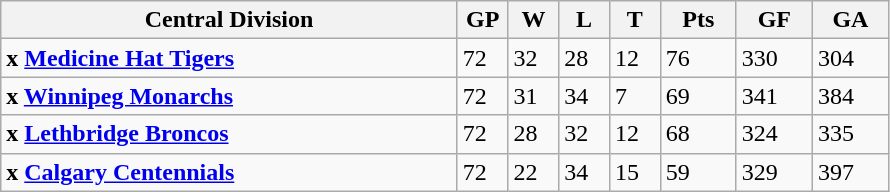<table class="wikitable">
<tr>
<th width="45%">Central Division</th>
<th width="5%">GP</th>
<th width="5%">W</th>
<th width="5%">L</th>
<th width="5%">T</th>
<th width="7.5%">Pts</th>
<th width="7.5%">GF</th>
<th width="7.5%">GA</th>
</tr>
<tr>
<td><strong>x <a href='#'>Medicine Hat Tigers</a></strong></td>
<td>72</td>
<td>32</td>
<td>28</td>
<td>12</td>
<td>76</td>
<td>330</td>
<td>304</td>
</tr>
<tr>
<td><strong>x <a href='#'>Winnipeg Monarchs</a></strong></td>
<td>72</td>
<td>31</td>
<td>34</td>
<td>7</td>
<td>69</td>
<td>341</td>
<td>384</td>
</tr>
<tr>
<td><strong>x <a href='#'>Lethbridge Broncos</a></strong></td>
<td>72</td>
<td>28</td>
<td>32</td>
<td>12</td>
<td>68</td>
<td>324</td>
<td>335</td>
</tr>
<tr>
<td><strong>x <a href='#'>Calgary Centennials</a></strong></td>
<td>72</td>
<td>22</td>
<td>34</td>
<td>15</td>
<td>59</td>
<td>329</td>
<td>397</td>
</tr>
</table>
